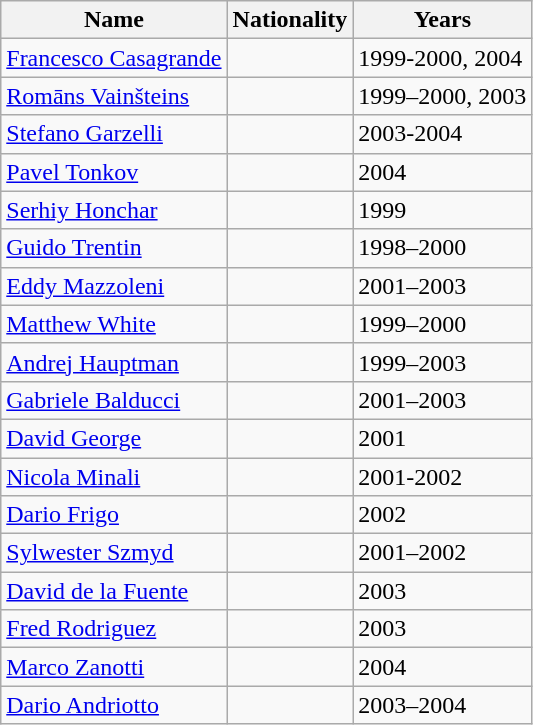<table class="wikitable sortable">
<tr>
<th>Name</th>
<th>Nationality</th>
<th>Years</th>
</tr>
<tr>
<td><a href='#'>Francesco Casagrande</a></td>
<td></td>
<td>1999-2000, 2004</td>
</tr>
<tr>
<td><a href='#'>Romāns Vainšteins</a></td>
<td></td>
<td>1999–2000, 2003</td>
</tr>
<tr>
<td><a href='#'>Stefano Garzelli</a></td>
<td></td>
<td>2003-2004</td>
</tr>
<tr>
<td><a href='#'>Pavel Tonkov</a></td>
<td></td>
<td>2004</td>
</tr>
<tr>
<td><a href='#'>Serhiy Honchar</a></td>
<td></td>
<td>1999</td>
</tr>
<tr>
<td><a href='#'>Guido Trentin</a></td>
<td></td>
<td>1998–2000</td>
</tr>
<tr>
<td><a href='#'>Eddy Mazzoleni</a></td>
<td></td>
<td>2001–2003</td>
</tr>
<tr>
<td><a href='#'>Matthew White</a></td>
<td></td>
<td>1999–2000</td>
</tr>
<tr>
<td><a href='#'>Andrej Hauptman</a></td>
<td></td>
<td>1999–2003</td>
</tr>
<tr>
<td><a href='#'>Gabriele Balducci</a></td>
<td></td>
<td>2001–2003</td>
</tr>
<tr>
<td><a href='#'>David George</a></td>
<td></td>
<td>2001</td>
</tr>
<tr>
<td><a href='#'>Nicola Minali</a></td>
<td></td>
<td>2001-2002</td>
</tr>
<tr>
<td><a href='#'>Dario Frigo</a></td>
<td></td>
<td>2002</td>
</tr>
<tr>
<td><a href='#'>Sylwester Szmyd</a></td>
<td></td>
<td>2001–2002</td>
</tr>
<tr>
<td><a href='#'>David de la Fuente</a></td>
<td></td>
<td>2003</td>
</tr>
<tr>
<td><a href='#'>Fred Rodriguez</a></td>
<td></td>
<td>2003</td>
</tr>
<tr>
<td><a href='#'>Marco Zanotti</a></td>
<td></td>
<td>2004</td>
</tr>
<tr>
<td><a href='#'>Dario Andriotto</a></td>
<td></td>
<td>2003–2004</td>
</tr>
</table>
